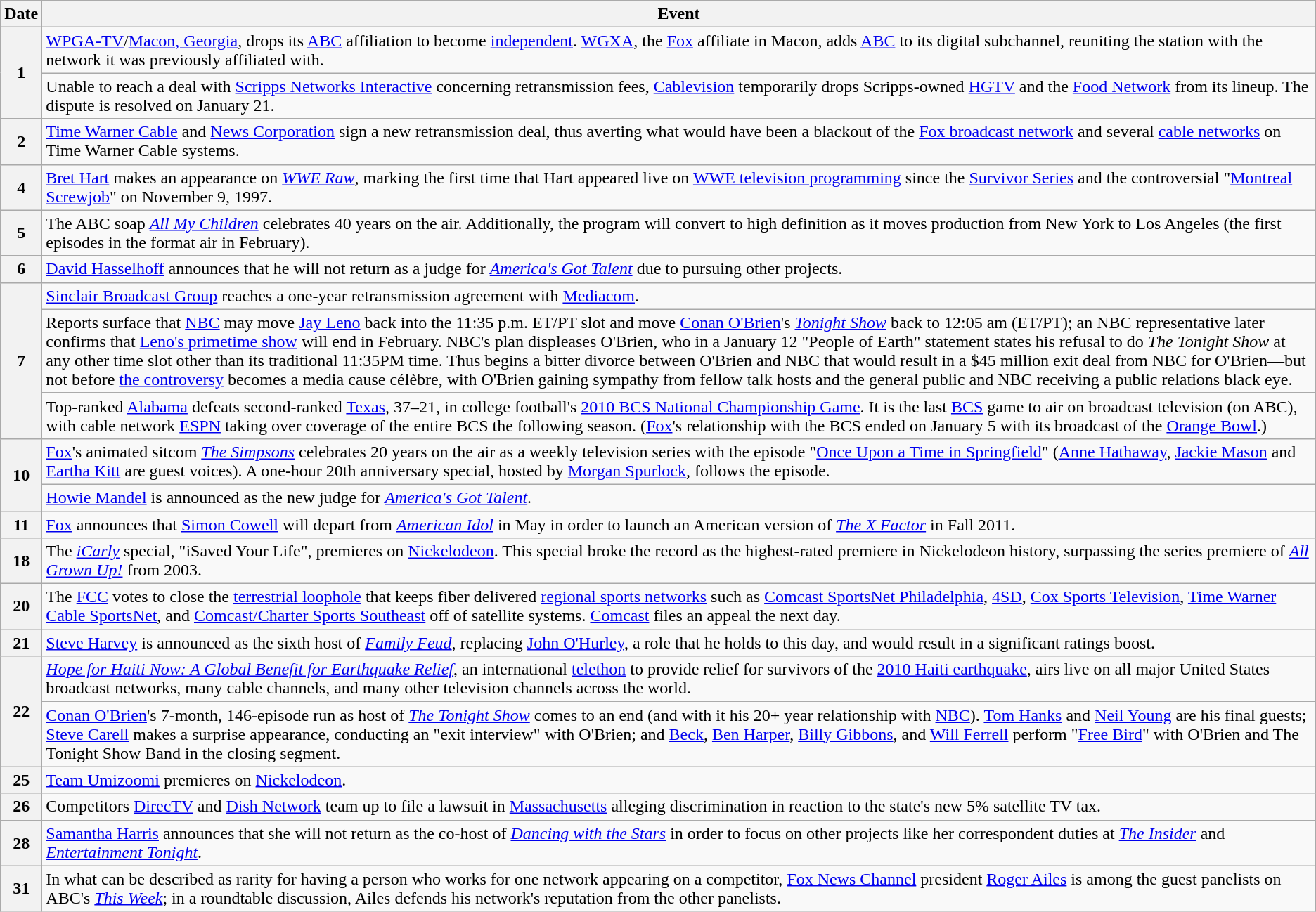<table class="wikitable">
<tr>
<th>Date</th>
<th>Event</th>
</tr>
<tr>
<th style="text-align:center;" rowspan="2"><strong>1</strong></th>
<td><a href='#'>WPGA-TV</a>/<a href='#'>Macon, Georgia</a>, drops its <a href='#'>ABC</a> affiliation to become <a href='#'>independent</a>. <a href='#'>WGXA</a>, the <a href='#'>Fox</a> affiliate in Macon, adds <a href='#'>ABC</a> to its digital subchannel, reuniting the station with the network it was previously affiliated with.</td>
</tr>
<tr>
<td>Unable to reach a deal with <a href='#'>Scripps Networks Interactive</a> concerning retransmission fees, <a href='#'>Cablevision</a> temporarily drops Scripps-owned <a href='#'>HGTV</a> and the <a href='#'>Food Network</a> from its lineup. The dispute is resolved on January 21.</td>
</tr>
<tr>
<th style="text-align:center;"><strong>2</strong></th>
<td><a href='#'>Time Warner Cable</a> and <a href='#'>News Corporation</a> sign a new retransmission deal, thus averting what would have been a blackout of the <a href='#'>Fox broadcast network</a> and several <a href='#'>cable networks</a> on Time Warner Cable systems.</td>
</tr>
<tr>
<th style="text-align:center;"><strong>4</strong></th>
<td><a href='#'>Bret Hart</a> makes an appearance on <em><a href='#'>WWE Raw</a></em>, marking the first time that Hart appeared live on <a href='#'>WWE television programming</a> since the <a href='#'>Survivor Series</a> and the controversial "<a href='#'>Montreal Screwjob</a>" on November 9, 1997.</td>
</tr>
<tr>
<th style="text-align:center;"><strong>5</strong></th>
<td>The ABC soap <em><a href='#'>All My Children</a></em> celebrates 40 years on the air. Additionally, the program will convert to high definition as it moves production from New York to Los Angeles (the first episodes in the format air in February).</td>
</tr>
<tr>
<th style="text-align:center;"><strong>6</strong></th>
<td><a href='#'>David Hasselhoff</a> announces that he will not return as a judge for <em><a href='#'>America's Got Talent</a></em> due to pursuing other projects.</td>
</tr>
<tr>
<th style="text-align:center;" rowspan="3"><strong>7</strong></th>
<td><a href='#'>Sinclair Broadcast Group</a> reaches a one-year retransmission agreement with <a href='#'>Mediacom</a>.</td>
</tr>
<tr>
<td>Reports surface that <a href='#'>NBC</a> may move <a href='#'>Jay Leno</a> back into the 11:35 p.m. ET/PT slot and move <a href='#'>Conan O'Brien</a>'s <em><a href='#'>Tonight Show</a></em> back to 12:05 am (ET/PT);  an NBC representative later confirms that <a href='#'>Leno's primetime show</a> will end in February.  NBC's plan displeases O'Brien, who in a January 12 "People of Earth" statement states his refusal to do <em>The Tonight Show</em> at any other time slot other than its traditional 11:35PM time.  Thus begins a bitter divorce between O'Brien and NBC that would result in a $45 million exit deal from NBC for O'Brien—but not before <a href='#'>the controversy</a> becomes a media cause célèbre, with O'Brien gaining sympathy from fellow talk hosts and the general public and NBC receiving a public relations black eye.</td>
</tr>
<tr>
<td>Top-ranked <a href='#'>Alabama</a> defeats second-ranked <a href='#'>Texas</a>, 37–21, in college football's <a href='#'>2010 BCS National Championship Game</a>. It is the last <a href='#'>BCS</a> game to air on broadcast television (on ABC), with cable network <a href='#'>ESPN</a> taking over coverage of the entire BCS the following season. (<a href='#'>Fox</a>'s relationship with the BCS ended on January 5 with its broadcast of the <a href='#'>Orange Bowl</a>.)</td>
</tr>
<tr>
<th style="text-align:center;" rowspan="2"><strong>10</strong></th>
<td><a href='#'>Fox</a>'s animated sitcom <em><a href='#'>The Simpsons</a></em> celebrates 20 years on the air as a weekly television series with the episode "<a href='#'>Once Upon a Time in Springfield</a>" (<a href='#'>Anne Hathaway</a>, <a href='#'>Jackie Mason</a> and <a href='#'>Eartha Kitt</a> are guest voices).  A one-hour 20th anniversary special, hosted by <a href='#'>Morgan Spurlock</a>, follows the episode.</td>
</tr>
<tr>
<td><a href='#'>Howie Mandel</a> is announced as the new judge for <em><a href='#'>America's Got Talent</a></em>.</td>
</tr>
<tr>
<th style="text-align:Center;"><strong>11</strong></th>
<td><a href='#'>Fox</a> announces that <a href='#'>Simon Cowell</a> will depart from <em><a href='#'>American Idol</a></em> in May in order to launch an American version of <em><a href='#'>The X Factor</a></em> in Fall 2011.</td>
</tr>
<tr>
<th style="text-align:Center;"><strong>18</strong></th>
<td>The <em><a href='#'>iCarly</a></em> special, "iSaved Your Life", premieres on <a href='#'>Nickelodeon</a>. This special broke the record as the highest-rated premiere in Nickelodeon history, surpassing the series premiere of <em><a href='#'>All Grown Up!</a></em> from 2003.</td>
</tr>
<tr>
<th style="text-align:center;"><strong>20</strong></th>
<td>The <a href='#'>FCC</a> votes to close the <a href='#'>terrestrial loophole</a> that keeps fiber delivered <a href='#'>regional sports networks</a> such as <a href='#'>Comcast SportsNet Philadelphia</a>, <a href='#'>4SD</a>, <a href='#'>Cox Sports Television</a>, <a href='#'>Time Warner Cable SportsNet</a>, and <a href='#'>Comcast/Charter Sports Southeast</a> off of satellite systems. <a href='#'>Comcast</a> files an appeal the next day.</td>
</tr>
<tr>
<th style="text-align:center;"><strong>21</strong></th>
<td><a href='#'>Steve Harvey</a> is announced as the sixth host of <em><a href='#'>Family Feud</a></em>, replacing <a href='#'>John O'Hurley</a>, a role that he holds to this day, and would result in a significant ratings boost.</td>
</tr>
<tr>
<th style="text-align:center;" rowspan="2"><strong>22</strong></th>
<td><em><a href='#'>Hope for Haiti Now: A Global Benefit for Earthquake Relief</a></em>, an international <a href='#'>telethon</a> to provide relief for survivors of the <a href='#'>2010 Haiti earthquake</a>, airs live on all major United States broadcast networks, many cable channels, and many other television channels across the world.</td>
</tr>
<tr>
<td><a href='#'>Conan O'Brien</a>'s 7-month, 146-episode run as host of <em><a href='#'>The Tonight Show</a></em> comes to an end (and with it his 20+ year relationship with <a href='#'>NBC</a>). <a href='#'>Tom Hanks</a> and <a href='#'>Neil Young</a> are his final guests; <a href='#'>Steve Carell</a> makes a surprise appearance, conducting an "exit interview" with O'Brien; and <a href='#'>Beck</a>, <a href='#'>Ben Harper</a>, <a href='#'>Billy Gibbons</a>, and <a href='#'>Will Ferrell</a> perform "<a href='#'>Free Bird</a>" with O'Brien and The Tonight Show Band in the closing segment.</td>
</tr>
<tr>
<th style="text-align:center;"><strong>25</strong></th>
<td><a href='#'>Team Umizoomi</a> premieres on <a href='#'>Nickelodeon</a>.</td>
</tr>
<tr>
<th style="text-align:center;"><strong>26</strong></th>
<td>Competitors <a href='#'>DirecTV</a> and <a href='#'>Dish Network</a> team up to file a lawsuit in <a href='#'>Massachusetts</a> alleging discrimination in reaction to the state's new 5% satellite TV tax.</td>
</tr>
<tr>
<th style="text-align:center;"><strong>28</strong></th>
<td><a href='#'>Samantha Harris</a> announces that she will not return as the co-host of <em><a href='#'>Dancing with the Stars</a></em> in order to focus on other projects like her correspondent duties at <em><a href='#'>The Insider</a></em> and <em><a href='#'>Entertainment Tonight</a></em>.</td>
</tr>
<tr>
<th style="text-align:center;"><strong>31</strong></th>
<td>In what can be described as rarity for having a person who works for one network appearing on a competitor, <a href='#'>Fox News Channel</a> president <a href='#'>Roger Ailes</a> is among the guest panelists on ABC's <em><a href='#'>This Week</a></em>; in a roundtable discussion, Ailes defends his network's reputation from the other panelists.</td>
</tr>
</table>
